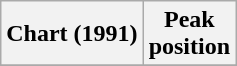<table class="wikitable plainrowheaders" style="text-align:center">
<tr>
<th scope="col">Chart (1991)</th>
<th scope="col">Peak<br>position</th>
</tr>
<tr>
</tr>
</table>
